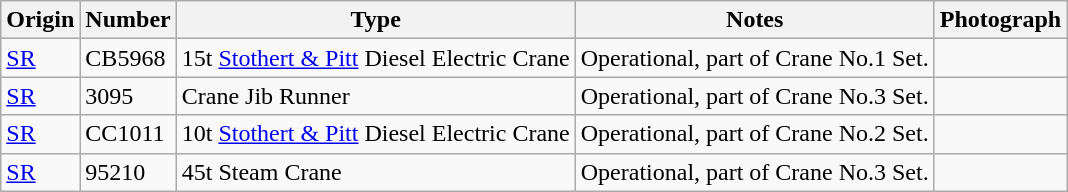<table class="wikitable">
<tr>
<th>Origin</th>
<th>Number</th>
<th>Type</th>
<th>Notes</th>
<th>Photograph</th>
</tr>
<tr>
<td><a href='#'>SR</a></td>
<td>CB5968</td>
<td>15t <a href='#'>Stothert & Pitt</a> Diesel Electric Crane</td>
<td>Operational, part of Crane No.1 Set.</td>
<td></td>
</tr>
<tr>
<td><a href='#'>SR</a></td>
<td>3095</td>
<td>Crane Jib Runner</td>
<td>Operational, part of Crane No.3 Set.</td>
<td></td>
</tr>
<tr>
<td><a href='#'>SR</a></td>
<td>CC1011</td>
<td>10t <a href='#'>Stothert & Pitt</a> Diesel Electric Crane</td>
<td>Operational, part of Crane No.2 Set.</td>
<td></td>
</tr>
<tr>
<td><a href='#'>SR</a></td>
<td>95210</td>
<td>45t Steam Crane</td>
<td>Operational, part of Crane No.3 Set.</td>
<td></td>
</tr>
</table>
